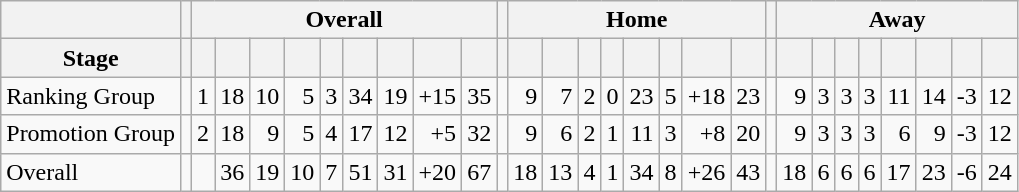<table class="wikitable" style="text-align: right;">
<tr>
<th rawspan=2></th>
<th rawspan=2></th>
<th colspan=9>Overall</th>
<th rawspan=1></th>
<th colspan=8>Home</th>
<th rawspan=1></th>
<th colspan=8>Away</th>
</tr>
<tr>
<th>Stage</th>
<th></th>
<th></th>
<th></th>
<th></th>
<th></th>
<th></th>
<th></th>
<th></th>
<th></th>
<th></th>
<th></th>
<th></th>
<th></th>
<th></th>
<th></th>
<th></th>
<th></th>
<th></th>
<th></th>
<th></th>
<th></th>
<th></th>
<th></th>
<th></th>
<th></th>
<th></th>
<th></th>
<th></th>
</tr>
<tr>
<td align="left">Ranking Group</td>
<td></td>
<td>1</td>
<td>18</td>
<td>10</td>
<td>5</td>
<td>3</td>
<td>34</td>
<td>19</td>
<td>+15</td>
<td>35</td>
<td></td>
<td>9</td>
<td>7</td>
<td>2</td>
<td>0</td>
<td>23</td>
<td>5</td>
<td>+18</td>
<td>23</td>
<td></td>
<td>9</td>
<td>3</td>
<td>3</td>
<td>3</td>
<td>11</td>
<td>14</td>
<td>-3</td>
<td>12</td>
</tr>
<tr>
<td align="left">Promotion Group</td>
<td></td>
<td>2</td>
<td>18</td>
<td>9</td>
<td>5</td>
<td>4</td>
<td>17</td>
<td>12</td>
<td>+5</td>
<td>32</td>
<td></td>
<td>9</td>
<td>6</td>
<td>2</td>
<td>1</td>
<td>11</td>
<td>3</td>
<td>+8</td>
<td>20</td>
<td></td>
<td>9</td>
<td>3</td>
<td>3</td>
<td>3</td>
<td>6</td>
<td>9</td>
<td>-3</td>
<td>12</td>
</tr>
<tr>
<td align="left">Overall</td>
<td></td>
<td></td>
<td>36</td>
<td>19</td>
<td>10</td>
<td>7</td>
<td>51</td>
<td>31</td>
<td>+20</td>
<td>67</td>
<td></td>
<td>18</td>
<td>13</td>
<td>4</td>
<td>1</td>
<td>34</td>
<td>8</td>
<td>+26</td>
<td>43</td>
<td></td>
<td>18</td>
<td>6</td>
<td>6</td>
<td>6</td>
<td>17</td>
<td>23</td>
<td>-6</td>
<td>24</td>
</tr>
</table>
